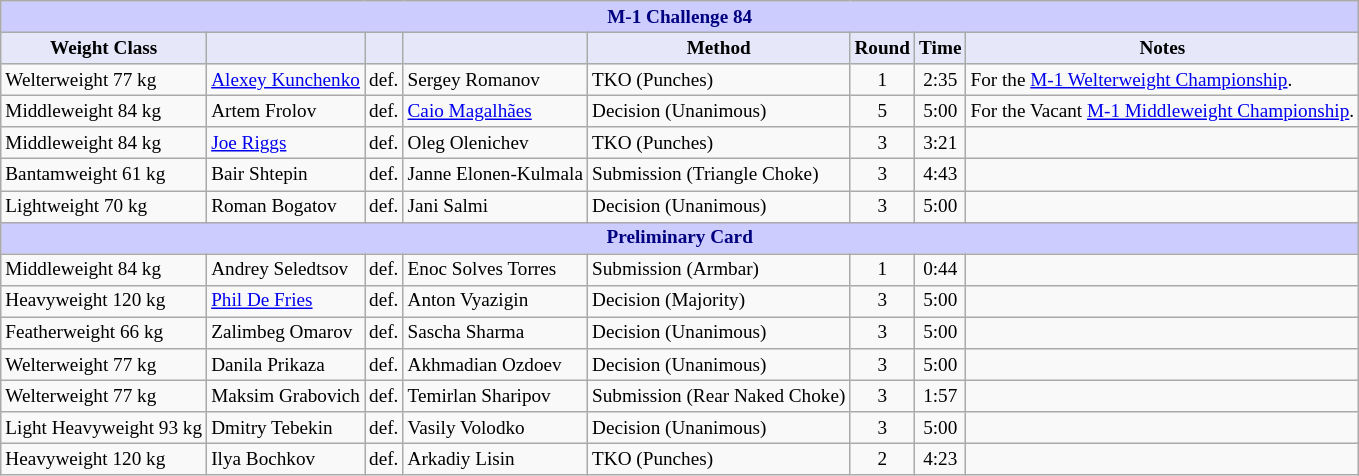<table class="wikitable" style="font-size: 80%;">
<tr>
<th colspan="8" style="background-color: #ccf; color: #000080; text-align: center;"><strong>M-1 Challenge 84</strong></th>
</tr>
<tr>
<th colspan="1" style="background-color: #E6E8FA; color: #000000; text-align: center;">Weight Class</th>
<th colspan="1" style="background-color: #E6E8FA; color: #000000; text-align: center;"></th>
<th colspan="1" style="background-color: #E6E8FA; color: #000000; text-align: center;"></th>
<th colspan="1" style="background-color: #E6E8FA; color: #000000; text-align: center;"></th>
<th colspan="1" style="background-color: #E6E8FA; color: #000000; text-align: center;">Method</th>
<th colspan="1" style="background-color: #E6E8FA; color: #000000; text-align: center;">Round</th>
<th colspan="1" style="background-color: #E6E8FA; color: #000000; text-align: center;">Time</th>
<th colspan="1" style="background-color: #E6E8FA; color: #000000; text-align: center;">Notes</th>
</tr>
<tr>
<td>Welterweight 77 kg</td>
<td> <a href='#'>Alexey Kunchenko</a></td>
<td>def.</td>
<td> Sergey Romanov</td>
<td>TKO (Punches)</td>
<td align=center>1</td>
<td align=center>2:35</td>
<td>For the <a href='#'>M-1 Welterweight Championship</a>.</td>
</tr>
<tr>
<td>Middleweight 84 kg</td>
<td> Artem Frolov</td>
<td>def.</td>
<td> <a href='#'>Caio Magalhães</a></td>
<td>Decision (Unanimous)</td>
<td align=center>5</td>
<td align=center>5:00</td>
<td>For the Vacant <a href='#'>M-1 Middleweight Championship</a>.</td>
</tr>
<tr>
<td>Middleweight 84 kg</td>
<td> <a href='#'>Joe Riggs</a></td>
<td>def.</td>
<td> Oleg Olenichev</td>
<td>TKO (Punches)</td>
<td align=center>3</td>
<td align=center>3:21</td>
<td></td>
</tr>
<tr>
<td>Bantamweight 61 kg</td>
<td> Bair Shtepin</td>
<td>def.</td>
<td> Janne Elonen-Kulmala</td>
<td>Submission (Triangle Choke)</td>
<td align=center>3</td>
<td align=center>4:43</td>
<td></td>
</tr>
<tr>
<td>Lightweight 70 kg</td>
<td> Roman Bogatov</td>
<td>def.</td>
<td> Jani Salmi</td>
<td>Decision (Unanimous)</td>
<td align=center>3</td>
<td align=center>5:00</td>
<td></td>
</tr>
<tr>
<th colspan="8" style="background-color: #ccf; color: #000080; text-align: center;"><strong>Preliminary Card</strong></th>
</tr>
<tr>
<td>Middleweight 84 kg</td>
<td> Andrey Seledtsov</td>
<td>def.</td>
<td> Enoc Solves Torres</td>
<td>Submission (Armbar)</td>
<td align=center>1</td>
<td align=center>0:44</td>
<td></td>
</tr>
<tr>
<td>Heavyweight 120 kg</td>
<td> <a href='#'>Phil De Fries</a></td>
<td>def.</td>
<td> Anton Vyazigin</td>
<td>Decision (Majority)</td>
<td align=center>3</td>
<td align=center>5:00</td>
<td></td>
</tr>
<tr>
<td>Featherweight 66 kg</td>
<td> Zalimbeg Omarov</td>
<td>def.</td>
<td> Sascha Sharma</td>
<td>Decision (Unanimous)</td>
<td align=center>3</td>
<td align=center>5:00</td>
<td></td>
</tr>
<tr>
<td>Welterweight 77 kg</td>
<td> Danila Prikaza</td>
<td>def.</td>
<td> Akhmadian Ozdoev</td>
<td>Decision (Unanimous)</td>
<td align=center>3</td>
<td align=center>5:00</td>
<td></td>
</tr>
<tr>
<td>Welterweight 77 kg</td>
<td> Maksim Grabovich</td>
<td>def.</td>
<td> Temirlan Sharipov</td>
<td>Submission (Rear Naked Choke)</td>
<td align=center>3</td>
<td align=center>1:57</td>
<td></td>
</tr>
<tr>
<td>Light Heavyweight 93 kg</td>
<td> Dmitry Tebekin</td>
<td>def.</td>
<td> Vasily Volodko</td>
<td>Decision (Unanimous)</td>
<td align=center>3</td>
<td align=center>5:00</td>
<td></td>
</tr>
<tr>
<td>Heavyweight 120 kg</td>
<td> Ilya Bochkov</td>
<td>def.</td>
<td> Arkadiy Lisin</td>
<td>TKO (Punches)</td>
<td align=center>2</td>
<td align=center>4:23</td>
<td></td>
</tr>
</table>
